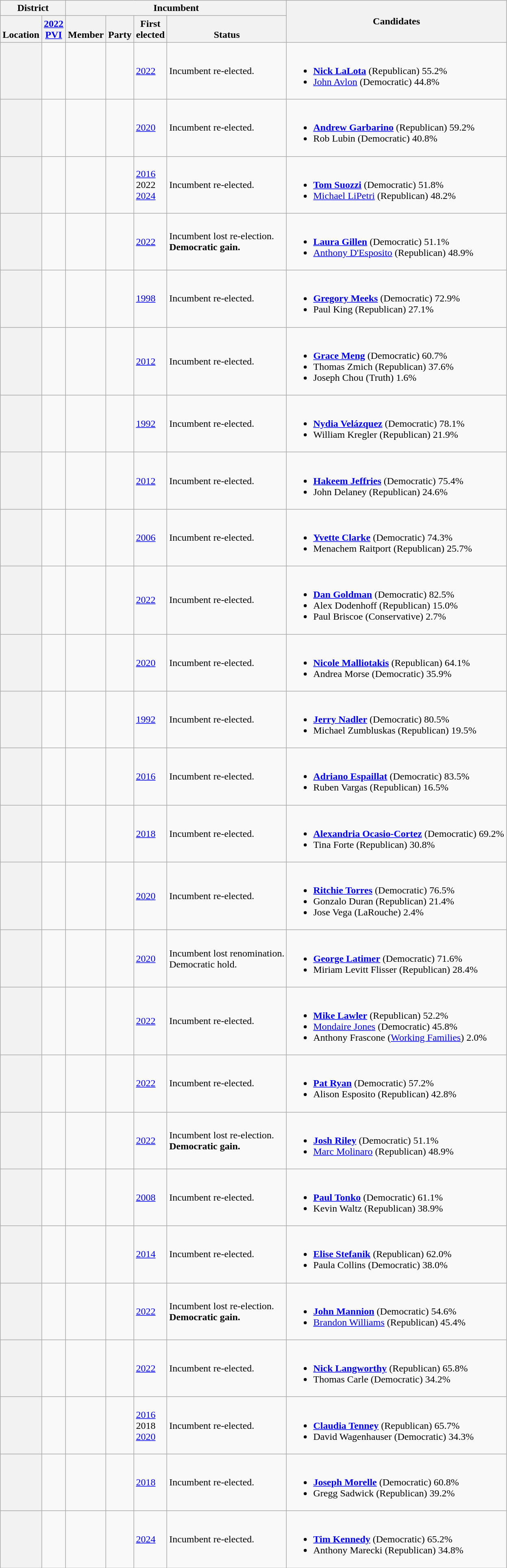<table class="wikitable sortable">
<tr>
<th colspan=2>District</th>
<th colspan=4>Incumbent</th>
<th rowspan=2 class="unsortable">Candidates</th>
</tr>
<tr valign=bottom>
<th>Location</th>
<th><a href='#'>2022<br>PVI</a></th>
<th>Member</th>
<th>Party</th>
<th>First<br>elected</th>
<th>Status</th>
</tr>
<tr>
<th></th>
<td></td>
<td></td>
<td></td>
<td><a href='#'>2022</a></td>
<td>Incumbent re-elected.</td>
<td nowrap><br><ul><li> <strong><a href='#'>Nick LaLota</a></strong> (Republican) 55.2%</li><li><a href='#'>John Avlon</a> (Democratic) 44.8%</li></ul></td>
</tr>
<tr>
<th></th>
<td></td>
<td></td>
<td></td>
<td><a href='#'>2020</a></td>
<td>Incumbent re-elected.</td>
<td nowrap><br><ul><li> <strong><a href='#'>Andrew Garbarino</a></strong> (Republican) 59.2%</li><li>Rob Lubin (Democratic) 40.8%</li></ul></td>
</tr>
<tr>
<th></th>
<td></td>
<td></td>
<td></td>
<td><a href='#'>2016</a><br>2022 <br><a href='#'>2024 </a></td>
<td>Incumbent re-elected.</td>
<td nowrap><br><ul><li> <strong><a href='#'>Tom Suozzi</a></strong> (Democratic) 51.8%</li><li><a href='#'>Michael LiPetri</a> (Republican) 48.2%</li></ul></td>
</tr>
<tr>
<th></th>
<td></td>
<td></td>
<td></td>
<td><a href='#'>2022</a></td>
<td>Incumbent lost re-election.<br><strong>Democratic gain.</strong></td>
<td nowrap><br><ul><li> <strong><a href='#'>Laura Gillen</a></strong> (Democratic) 51.1%</li><li><a href='#'>Anthony D'Esposito</a> (Republican) 48.9%</li></ul></td>
</tr>
<tr>
<th></th>
<td></td>
<td></td>
<td></td>
<td><a href='#'>1998 </a></td>
<td>Incumbent re-elected.</td>
<td nowrap><br><ul><li> <strong><a href='#'>Gregory Meeks</a></strong> (Democratic) 72.9%</li><li>Paul King (Republican) 27.1%</li></ul></td>
</tr>
<tr>
<th></th>
<td></td>
<td></td>
<td></td>
<td><a href='#'>2012</a></td>
<td>Incumbent re-elected.</td>
<td nowrap><br><ul><li> <strong><a href='#'>Grace Meng</a></strong> (Democratic) 60.7%</li><li>Thomas Zmich (Republican) 37.6%</li><li>Joseph Chou (Truth) 1.6%</li></ul></td>
</tr>
<tr>
<th></th>
<td></td>
<td></td>
<td></td>
<td><a href='#'>1992</a></td>
<td>Incumbent re-elected.</td>
<td nowrap><br><ul><li> <strong><a href='#'>Nydia Velázquez</a></strong> (Democratic) 78.1%</li><li>William Kregler (Republican) 21.9%</li></ul></td>
</tr>
<tr>
<th></th>
<td></td>
<td></td>
<td></td>
<td><a href='#'>2012</a></td>
<td>Incumbent re-elected.</td>
<td nowrap><br><ul><li> <strong><a href='#'>Hakeem Jeffries</a></strong> (Democratic) 75.4%</li><li>John Delaney (Republican) 24.6%</li></ul></td>
</tr>
<tr>
<th></th>
<td></td>
<td></td>
<td></td>
<td><a href='#'>2006</a></td>
<td>Incumbent re-elected.</td>
<td nowrap><br><ul><li> <strong><a href='#'>Yvette Clarke</a></strong> (Democratic) 74.3%</li><li>Menachem Raitport (Republican) 25.7%</li></ul></td>
</tr>
<tr>
<th></th>
<td></td>
<td></td>
<td></td>
<td><a href='#'>2022</a></td>
<td>Incumbent re-elected.</td>
<td nowrap><br><ul><li> <strong><a href='#'>Dan Goldman</a></strong> (Democratic) 82.5%</li><li>Alex Dodenhoff (Republican) 15.0%</li><li>Paul Briscoe (Conservative) 2.7%</li></ul></td>
</tr>
<tr>
<th></th>
<td></td>
<td></td>
<td></td>
<td><a href='#'>2020</a></td>
<td>Incumbent re-elected.</td>
<td nowrap><br><ul><li> <strong><a href='#'>Nicole Malliotakis</a></strong> (Republican) 64.1%</li><li>Andrea Morse (Democratic) 35.9%</li></ul></td>
</tr>
<tr>
<th></th>
<td></td>
<td></td>
<td></td>
<td><a href='#'>1992 </a></td>
<td>Incumbent re-elected.</td>
<td nowrap><br><ul><li> <strong><a href='#'>Jerry Nadler</a></strong> (Democratic) 80.5%</li><li>Michael Zumbluskas (Republican) 19.5%</li></ul></td>
</tr>
<tr>
<th></th>
<td></td>
<td></td>
<td></td>
<td><a href='#'>2016</a></td>
<td>Incumbent re-elected.</td>
<td nowrap><br><ul><li> <strong><a href='#'>Adriano Espaillat</a></strong> (Democratic) 83.5%</li><li>Ruben Vargas (Republican) 16.5%</li></ul></td>
</tr>
<tr>
<th></th>
<td></td>
<td></td>
<td></td>
<td><a href='#'>2018</a></td>
<td>Incumbent re-elected.</td>
<td nowrap><br><ul><li> <strong><a href='#'>Alexandria Ocasio-Cortez</a></strong> (Democratic) 69.2%</li><li>Tina Forte (Republican) 30.8%</li></ul></td>
</tr>
<tr>
<th></th>
<td></td>
<td></td>
<td></td>
<td><a href='#'>2020</a></td>
<td>Incumbent re-elected.</td>
<td nowrap><br><ul><li> <strong><a href='#'>Ritchie Torres</a></strong> (Democratic) 76.5%</li><li>Gonzalo Duran (Republican) 21.4%</li><li>Jose Vega (LaRouche) 2.4%</li></ul></td>
</tr>
<tr>
<th></th>
<td></td>
<td></td>
<td></td>
<td><a href='#'>2020</a></td>
<td>Incumbent lost renomination.<br>Democratic hold.</td>
<td nowrap><br><ul><li> <strong><a href='#'>George Latimer</a></strong> (Democratic) 71.6%</li><li>Miriam Levitt Flisser (Republican) 28.4%</li></ul></td>
</tr>
<tr>
<th></th>
<td></td>
<td></td>
<td></td>
<td><a href='#'>2022</a></td>
<td>Incumbent re-elected.</td>
<td nowrap><br><ul><li> <strong><a href='#'>Mike Lawler</a></strong> (Republican) 52.2%</li><li><a href='#'>Mondaire Jones</a> (Democratic) 45.8%</li><li>Anthony Frascone (<a href='#'>Working Families</a>) 2.0%</li></ul></td>
</tr>
<tr>
<th></th>
<td></td>
<td></td>
<td></td>
<td><a href='#'>2022 </a></td>
<td>Incumbent re-elected.</td>
<td nowrap><br><ul><li> <strong><a href='#'>Pat Ryan</a></strong> (Democratic) 57.2%</li><li>Alison Esposito (Republican) 42.8%</li></ul></td>
</tr>
<tr>
<th></th>
<td></td>
<td></td>
<td></td>
<td><a href='#'>2022</a></td>
<td>Incumbent lost re-election.<br><strong>Democratic gain.</strong></td>
<td nowrap><br><ul><li> <strong><a href='#'>Josh Riley</a></strong> (Democratic) 51.1%</li><li><a href='#'>Marc Molinaro</a> (Republican) 48.9%</li></ul></td>
</tr>
<tr>
<th></th>
<td></td>
<td></td>
<td></td>
<td><a href='#'>2008</a></td>
<td>Incumbent re-elected.</td>
<td nowrap><br><ul><li> <strong><a href='#'>Paul Tonko</a></strong> (Democratic) 61.1%</li><li>Kevin Waltz (Republican) 38.9%</li></ul></td>
</tr>
<tr>
<th></th>
<td></td>
<td></td>
<td></td>
<td><a href='#'>2014</a></td>
<td>Incumbent re-elected.</td>
<td nowrap><br><ul><li> <strong><a href='#'>Elise Stefanik</a></strong> (Republican) 62.0%</li><li>Paula Collins (Democratic) 38.0%</li></ul></td>
</tr>
<tr>
<th></th>
<td></td>
<td></td>
<td></td>
<td><a href='#'>2022</a></td>
<td>Incumbent lost re-election.<br><strong>Democratic gain.</strong></td>
<td nowrap><br><ul><li> <strong><a href='#'>John Mannion</a></strong> (Democratic) 54.6%</li><li><a href='#'>Brandon Williams</a> (Republican) 45.4%</li></ul></td>
</tr>
<tr>
<th></th>
<td></td>
<td></td>
<td></td>
<td><a href='#'>2022</a></td>
<td>Incumbent re-elected.</td>
<td nowrap><br><ul><li> <strong><a href='#'>Nick Langworthy</a></strong> (Republican) 65.8%</li><li>Thomas Carle (Democratic) 34.2%</li></ul></td>
</tr>
<tr>
<th></th>
<td></td>
<td></td>
<td></td>
<td><a href='#'>2016</a><br>2018 <br><a href='#'>2020</a></td>
<td>Incumbent re-elected.</td>
<td nowrap><br><ul><li> <strong><a href='#'>Claudia Tenney</a></strong> (Republican) 65.7%</li><li>David Wagenhauser (Democratic) 34.3%</li></ul></td>
</tr>
<tr>
<th></th>
<td></td>
<td></td>
<td></td>
<td><a href='#'>2018 </a></td>
<td>Incumbent re-elected.</td>
<td nowrap><br><ul><li> <strong><a href='#'>Joseph Morelle</a></strong> (Democratic) 60.8%</li><li>Gregg Sadwick (Republican) 39.2%</li></ul></td>
</tr>
<tr>
<th></th>
<td></td>
<td></td>
<td></td>
<td><a href='#'>2024 </a></td>
<td>Incumbent re-elected.</td>
<td nowrap><br><ul><li> <strong><a href='#'>Tim Kennedy</a></strong> (Democratic) 65.2%</li><li>Anthony Marecki (Republican) 34.8%</li></ul></td>
</tr>
</table>
